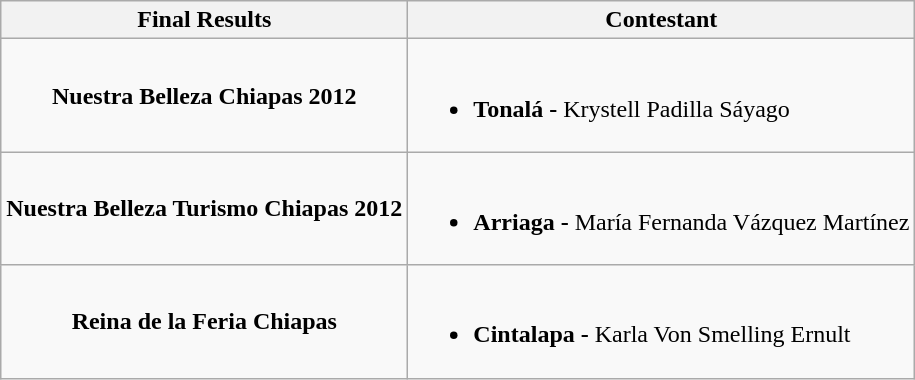<table class="wikitable">
<tr>
<th>Final Results</th>
<th>Contestant</th>
</tr>
<tr>
<td align="center"><strong>Nuestra Belleza Chiapas 2012</strong></td>
<td><br><ul><li><strong>Tonalá - </strong>Krystell Padilla Sáyago</li></ul></td>
</tr>
<tr>
<td align="center"><strong>Nuestra Belleza Turismo Chiapas 2012</strong></td>
<td><br><ul><li><strong>Arriaga - </strong>María Fernanda Vázquez Martínez</li></ul></td>
</tr>
<tr>
<td align="center"><strong>Reina de la Feria Chiapas</strong></td>
<td><br><ul><li><strong>Cintalapa - </strong>Karla Von Smelling Ernult</li></ul></td>
</tr>
</table>
